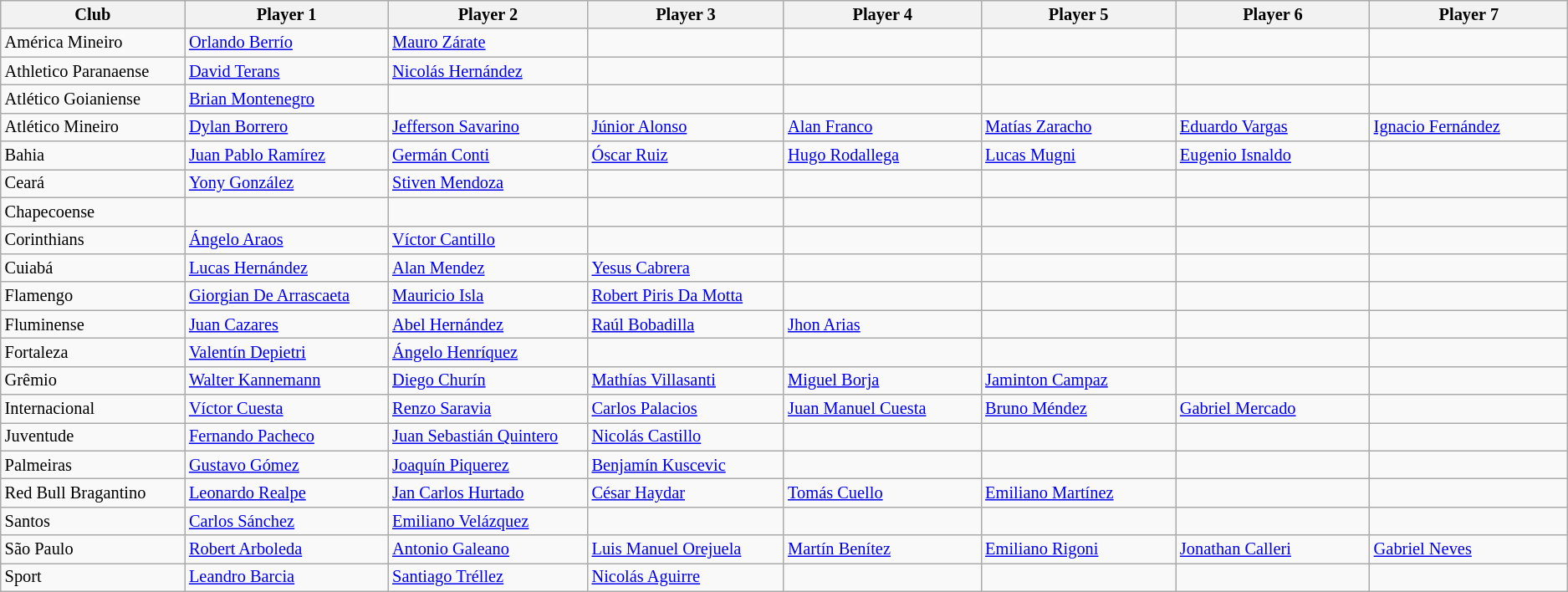<table class="wikitable sortable" style="font-size:85%;">
<tr>
<th style="width:190px;">Club</th>
<th style="width:220px;">Player 1</th>
<th style="width:220px;">Player 2</th>
<th style="width:220px;">Player 3</th>
<th style="width:220px;">Player 4</th>
<th style="width:220px;">Player 5</th>
<th style="width:220px;">Player 6</th>
<th style="width:220px;">Player 7</th>
</tr>
<tr>
<td>América Mineiro</td>
<td> <a href='#'>Orlando Berrío</a></td>
<td> <a href='#'>Mauro Zárate</a></td>
<td></td>
<td></td>
<td></td>
<td></td>
<td></td>
</tr>
<tr>
<td>Athletico Paranaense</td>
<td> <a href='#'>David Terans</a></td>
<td> <a href='#'>Nicolás Hernández</a></td>
<td></td>
<td></td>
<td></td>
<td></td>
<td></td>
</tr>
<tr>
<td>Atlético Goianiense</td>
<td> <a href='#'>Brian Montenegro</a></td>
<td></td>
<td></td>
<td></td>
<td></td>
<td></td>
<td></td>
</tr>
<tr>
<td>Atlético Mineiro</td>
<td> <a href='#'>Dylan Borrero</a></td>
<td> <a href='#'>Jefferson Savarino</a></td>
<td> <a href='#'>Júnior Alonso</a></td>
<td> <a href='#'>Alan Franco</a></td>
<td> <a href='#'>Matías Zaracho</a></td>
<td> <a href='#'>Eduardo Vargas</a></td>
<td> <a href='#'>Ignacio Fernández</a></td>
</tr>
<tr>
<td>Bahia</td>
<td> <a href='#'>Juan Pablo Ramírez</a></td>
<td> <a href='#'>Germán Conti</a></td>
<td> <a href='#'>Óscar Ruiz</a></td>
<td> <a href='#'>Hugo Rodallega</a></td>
<td> <a href='#'>Lucas Mugni</a></td>
<td> <a href='#'>Eugenio Isnaldo</a></td>
<td></td>
</tr>
<tr>
<td>Ceará</td>
<td> <a href='#'>Yony González</a></td>
<td> <a href='#'>Stiven Mendoza</a></td>
<td></td>
<td></td>
<td></td>
<td></td>
<td></td>
</tr>
<tr>
<td>Chapecoense</td>
<td></td>
<td></td>
<td></td>
<td></td>
<td></td>
<td></td>
<td></td>
</tr>
<tr>
<td>Corinthians</td>
<td> <a href='#'>Ángelo Araos</a></td>
<td> <a href='#'>Víctor Cantillo</a></td>
<td></td>
<td></td>
<td></td>
<td></td>
<td></td>
</tr>
<tr>
<td>Cuiabá</td>
<td> <a href='#'>Lucas Hernández</a></td>
<td> <a href='#'>Alan Mendez</a></td>
<td> <a href='#'>Yesus Cabrera</a></td>
<td></td>
<td></td>
<td></td>
<td></td>
</tr>
<tr>
<td>Flamengo</td>
<td> <a href='#'>Giorgian De Arrascaeta</a></td>
<td> <a href='#'>Mauricio Isla</a></td>
<td> <a href='#'>Robert Piris Da Motta</a></td>
<td></td>
<td></td>
<td></td>
<td></td>
</tr>
<tr>
<td>Fluminense</td>
<td> <a href='#'>Juan Cazares</a></td>
<td> <a href='#'>Abel Hernández</a></td>
<td> <a href='#'>Raúl Bobadilla</a></td>
<td> <a href='#'>Jhon Arias</a></td>
<td></td>
<td></td>
<td></td>
</tr>
<tr>
<td>Fortaleza</td>
<td> <a href='#'>Valentín Depietri</a></td>
<td> <a href='#'>Ángelo Henríquez</a></td>
<td></td>
<td></td>
<td></td>
<td></td>
<td></td>
</tr>
<tr>
<td>Grêmio</td>
<td> <a href='#'>Walter Kannemann</a></td>
<td> <a href='#'>Diego Churín</a></td>
<td> <a href='#'>Mathías Villasanti</a></td>
<td> <a href='#'>Miguel Borja</a></td>
<td> <a href='#'>Jaminton Campaz</a></td>
<td></td>
<td></td>
</tr>
<tr>
<td>Internacional</td>
<td> <a href='#'>Víctor Cuesta</a></td>
<td> <a href='#'>Renzo Saravia</a></td>
<td> <a href='#'>Carlos Palacios</a></td>
<td> <a href='#'>Juan Manuel Cuesta</a></td>
<td> <a href='#'>Bruno Méndez</a></td>
<td> <a href='#'>Gabriel Mercado</a></td>
<td></td>
</tr>
<tr>
<td>Juventude</td>
<td> <a href='#'>Fernando Pacheco</a></td>
<td> <a href='#'>Juan Sebastián Quintero</a></td>
<td> <a href='#'>Nicolás Castillo</a></td>
<td></td>
<td></td>
<td></td>
<td></td>
</tr>
<tr>
<td>Palmeiras</td>
<td> <a href='#'>Gustavo Gómez</a></td>
<td> <a href='#'>Joaquín Piquerez</a></td>
<td> <a href='#'>Benjamín Kuscevic</a></td>
<td></td>
<td></td>
<td></td>
<td></td>
</tr>
<tr>
<td>Red Bull Bragantino</td>
<td> <a href='#'>Leonardo Realpe</a></td>
<td> <a href='#'>Jan Carlos Hurtado</a></td>
<td> <a href='#'>César Haydar</a></td>
<td> <a href='#'>Tomás Cuello</a></td>
<td> <a href='#'>Emiliano Martínez</a></td>
<td></td>
<td></td>
</tr>
<tr>
<td>Santos</td>
<td> <a href='#'>Carlos Sánchez</a></td>
<td> <a href='#'>Emiliano Velázquez</a></td>
<td></td>
<td></td>
<td></td>
<td></td>
<td></td>
</tr>
<tr>
<td>São Paulo</td>
<td> <a href='#'>Robert Arboleda</a></td>
<td> <a href='#'>Antonio Galeano</a></td>
<td> <a href='#'>Luis Manuel Orejuela</a></td>
<td> <a href='#'>Martín Benítez</a></td>
<td> <a href='#'>Emiliano Rigoni</a></td>
<td> <a href='#'>Jonathan Calleri</a></td>
<td> <a href='#'>Gabriel Neves</a></td>
</tr>
<tr>
<td>Sport</td>
<td> <a href='#'>Leandro Barcia</a></td>
<td> <a href='#'>Santiago Tréllez</a></td>
<td> <a href='#'>Nicolás Aguirre</a></td>
<td></td>
<td></td>
<td></td>
<td></td>
</tr>
</table>
